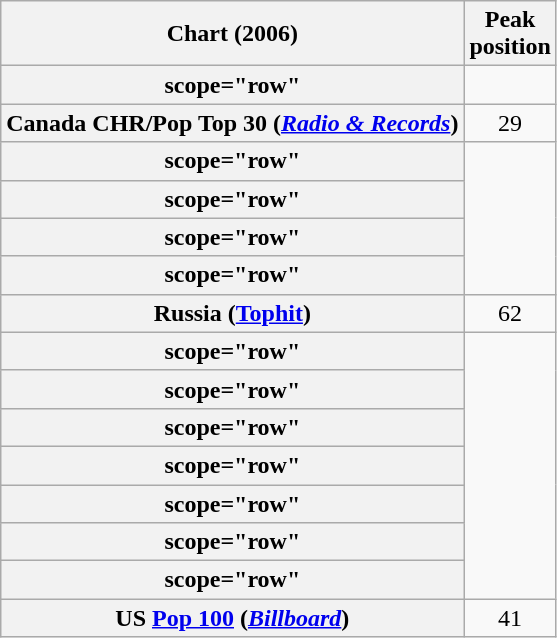<table class="wikitable sortable plainrowheaders" style="text-align:center">
<tr>
<th scope="col">Chart (2006)</th>
<th scope="col">Peak<br>position</th>
</tr>
<tr>
<th>scope="row"</th>
</tr>
<tr>
<th scope="row">Canada CHR/Pop Top 30 (<em><a href='#'>Radio & Records</a></em>)</th>
<td>29</td>
</tr>
<tr>
<th>scope="row"</th>
</tr>
<tr>
<th>scope="row"</th>
</tr>
<tr>
<th>scope="row"</th>
</tr>
<tr>
<th>scope="row"</th>
</tr>
<tr>
<th scope="row">Russia (<a href='#'>Tophit</a>)</th>
<td align="center">62</td>
</tr>
<tr>
<th>scope="row"</th>
</tr>
<tr>
<th>scope="row"</th>
</tr>
<tr>
<th>scope="row"</th>
</tr>
<tr>
<th>scope="row"</th>
</tr>
<tr>
<th>scope="row"</th>
</tr>
<tr>
<th>scope="row"</th>
</tr>
<tr>
<th>scope="row"</th>
</tr>
<tr>
<th scope="row">US <a href='#'>Pop 100</a> (<em><a href='#'>Billboard</a></em>)</th>
<td align="center">41</td>
</tr>
</table>
